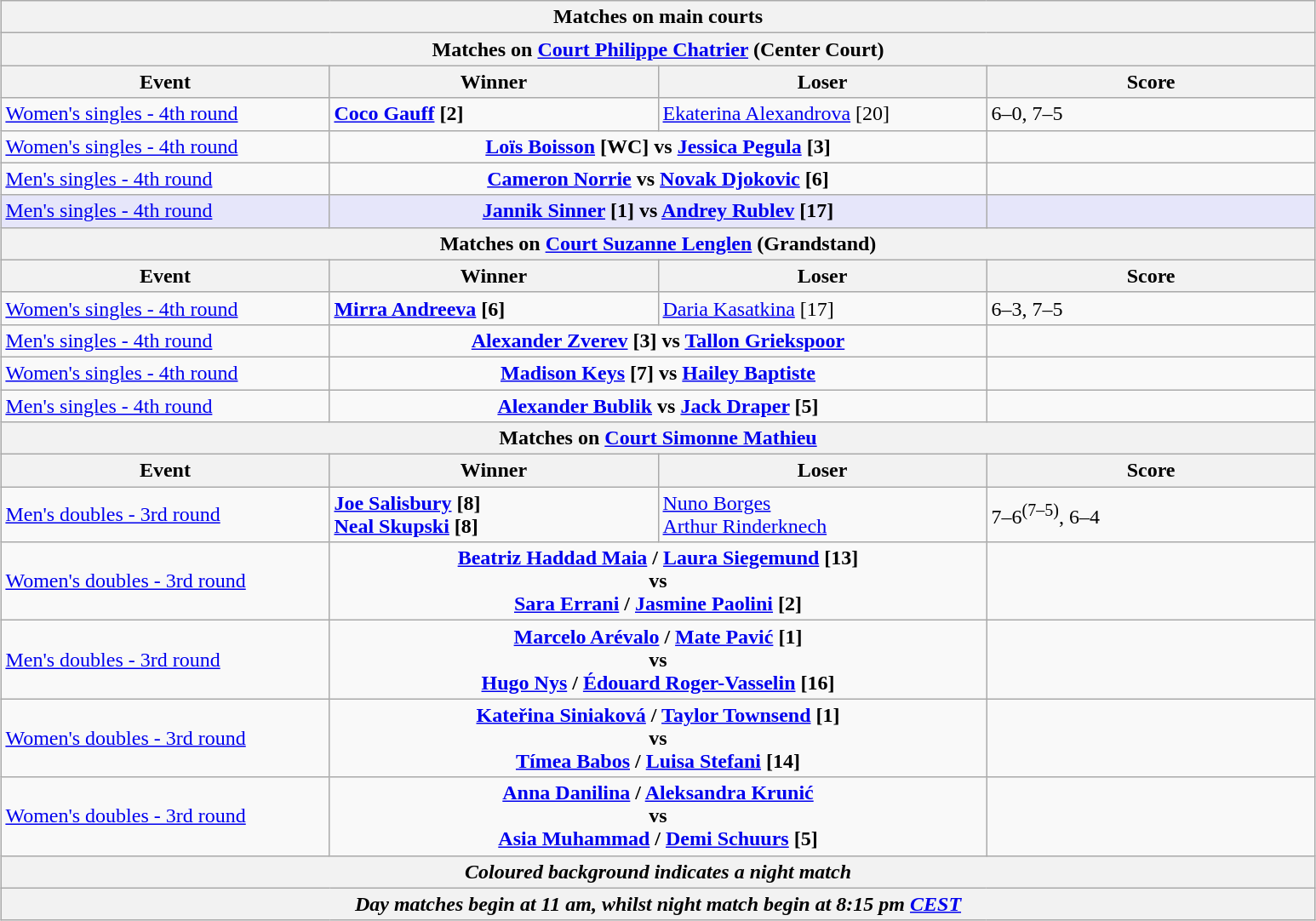<table class="wikitable" style="margin:auto;">
<tr>
<th colspan=4 style=white-space:nowrap>Matches on main courts</th>
</tr>
<tr>
<th colspan=4>Matches on <a href='#'>Court Philippe Chatrier</a> (Center Court)</th>
</tr>
<tr>
<th width=250>Event</th>
<th width=250>Winner</th>
<th width=250>Loser</th>
<th width=250>Score</th>
</tr>
<tr>
<td><a href='#'>Women's singles - 4th round</a></td>
<td><strong> <a href='#'>Coco Gauff</a> [2]</strong></td>
<td> <a href='#'>Ekaterina Alexandrova</a> [20]</td>
<td>6–0, 7–5</td>
</tr>
<tr>
<td><a href='#'>Women's singles - 4th round</a></td>
<td colspan=2 align=center><strong> <a href='#'>Loïs Boisson</a> [WC] vs  <a href='#'>Jessica Pegula</a> [3]</strong></td>
<td></td>
</tr>
<tr>
<td><a href='#'>Men's singles - 4th round</a></td>
<td colspan=2 align=center><strong> <a href='#'>Cameron Norrie</a> vs  <a href='#'>Novak Djokovic</a> [6]</strong></td>
<td></td>
</tr>
<tr style="background:lavender">
<td><a href='#'>Men's singles - 4th round</a></td>
<td colspan=2 align=center><strong> <a href='#'>Jannik Sinner</a> [1] vs  <a href='#'>Andrey Rublev</a> [17]</strong></td>
<td></td>
</tr>
<tr>
<th colspan=4>Matches on <a href='#'>Court Suzanne Lenglen</a> (Grandstand)</th>
</tr>
<tr>
<th width=250>Event</th>
<th width=250>Winner</th>
<th width=250>Loser</th>
<th width=250>Score</th>
</tr>
<tr>
<td><a href='#'>Women's singles - 4th round</a></td>
<td><strong> <a href='#'>Mirra Andreeva</a> [6]</strong></td>
<td> <a href='#'>Daria Kasatkina</a> [17]</td>
<td>6–3, 7–5</td>
</tr>
<tr>
<td><a href='#'>Men's singles - 4th round</a></td>
<td colspan=2 align=center><strong> <a href='#'>Alexander Zverev</a> [3] vs  <a href='#'>Tallon Griekspoor</a></strong></td>
<td></td>
</tr>
<tr>
<td><a href='#'>Women's singles - 4th round</a></td>
<td colspan=2 align=center><strong> <a href='#'>Madison Keys</a> [7] vs  <a href='#'>Hailey Baptiste</a></strong></td>
<td></td>
</tr>
<tr>
<td><a href='#'>Men's singles - 4th round</a></td>
<td colspan=2 align=center><strong> <a href='#'>Alexander Bublik</a> vs  <a href='#'>Jack Draper</a> [5]</strong></td>
<td></td>
</tr>
<tr>
<th colspan=4>Matches on <a href='#'>Court Simonne Mathieu</a></th>
</tr>
<tr>
<th width=250>Event</th>
<th width=250>Winner</th>
<th width=250>Loser</th>
<th width=250>Score</th>
</tr>
<tr>
<td><a href='#'>Men's doubles - 3rd round</a></td>
<td><strong> <a href='#'>Joe Salisbury</a> [8]<br> <a href='#'>Neal Skupski</a> [8]</strong></td>
<td> <a href='#'>Nuno Borges</a><br> <a href='#'>Arthur Rinderknech</a></td>
<td>7–6<sup>(7–5)</sup>, 6–4</td>
</tr>
<tr>
<td><a href='#'>Women's doubles - 3rd round</a></td>
<td colspan=2 align=center><strong> <a href='#'>Beatriz Haddad Maia</a> /  <a href='#'>Laura Siegemund</a> [13]  <br> vs <br>  <a href='#'>Sara Errani</a> /  <a href='#'>Jasmine Paolini</a> [2]</strong></td>
<td></td>
</tr>
<tr>
<td><a href='#'>Men's doubles - 3rd round</a></td>
<td colspan=2 align=center><strong> <a href='#'>Marcelo Arévalo</a> /  <a href='#'>Mate Pavić</a> [1]  <br> vs <br>  <a href='#'>Hugo Nys</a> /  <a href='#'>Édouard Roger-Vasselin</a> [16]</strong></td>
<td></td>
</tr>
<tr>
<td><a href='#'>Women's doubles - 3rd round</a></td>
<td colspan=2 align=center><strong> <a href='#'>Kateřina Siniaková</a> /  <a href='#'>Taylor Townsend</a> [1] <br> vs <br>  <a href='#'>Tímea Babos</a> /  <a href='#'>Luisa Stefani</a> [14]</strong></td>
<td></td>
</tr>
<tr>
<td><a href='#'>Women's doubles - 3rd round</a></td>
<td colspan=2 align=center><strong> <a href='#'>Anna Danilina</a> /  <a href='#'>Aleksandra Krunić</a>  <br> vs <br>  <a href='#'>Asia Muhammad</a> /  <a href='#'>Demi Schuurs</a> [5]</strong></td>
<td></td>
</tr>
<tr>
<th colspan=4><em>Coloured background indicates a night match</em></th>
</tr>
<tr>
<th colspan=4><em>Day matches begin at 11 am, whilst night match begin at 8:15 pm <a href='#'>CEST</a></em></th>
</tr>
</table>
